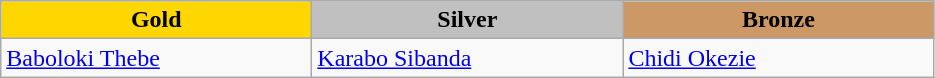<table class="wikitable" style="text-align:left">
<tr align="center">
<td width=200 bgcolor=gold><strong>Gold</strong></td>
<td width=200 bgcolor=silver><strong>Silver</strong></td>
<td width=200 bgcolor=CC9966><strong>Bronze</strong></td>
</tr>
<tr>
<td><a href='#'>Baboloki Thebe</a><br><em></em></td>
<td><a href='#'>Karabo Sibanda</a><br><em></em></td>
<td><a href='#'>Chidi Okezie</a><br><em></em></td>
</tr>
</table>
